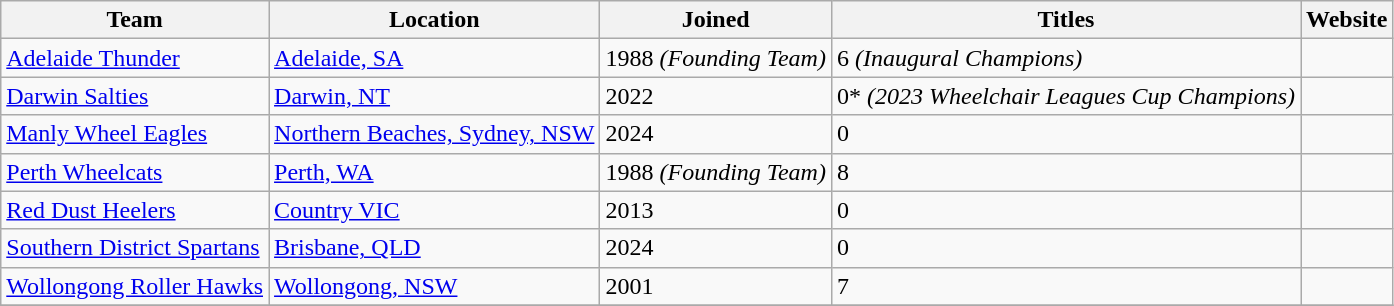<table class="wikitable">
<tr>
<th>Team</th>
<th>Location</th>
<th>Joined</th>
<th>Titles</th>
<th>Website</th>
</tr>
<tr>
<td><a href='#'>Adelaide Thunder</a></td>
<td><a href='#'>Adelaide, SA</a></td>
<td>1988 <em>(Founding Team)</em></td>
<td>6 <em>(Inaugural Champions)</em></td>
<td></td>
</tr>
<tr>
<td><a href='#'>Darwin Salties</a></td>
<td><a href='#'>Darwin, NT</a></td>
<td>2022</td>
<td>0* <em>(2023 Wheelchair Leagues Cup Champions)</em></td>
<td></td>
</tr>
<tr>
<td><a href='#'>Manly Wheel Eagles</a></td>
<td><a href='#'>Northern Beaches, Sydney, NSW</a></td>
<td>2024</td>
<td>0</td>
<td></td>
</tr>
<tr>
<td><a href='#'>Perth Wheelcats</a></td>
<td><a href='#'>Perth, WA</a></td>
<td>1988 <em>(Founding Team)</em></td>
<td>8</td>
<td></td>
</tr>
<tr>
<td><a href='#'>Red Dust Heelers</a></td>
<td><a href='#'>Country VIC</a></td>
<td>2013</td>
<td>0</td>
<td></td>
</tr>
<tr>
<td><a href='#'>Southern District Spartans</a></td>
<td><a href='#'>Brisbane, QLD</a></td>
<td>2024</td>
<td>0</td>
<td></td>
</tr>
<tr>
<td><a href='#'>Wollongong Roller Hawks</a></td>
<td><a href='#'>Wollongong, NSW</a></td>
<td>2001</td>
<td>7</td>
<td></td>
</tr>
<tr>
</tr>
</table>
